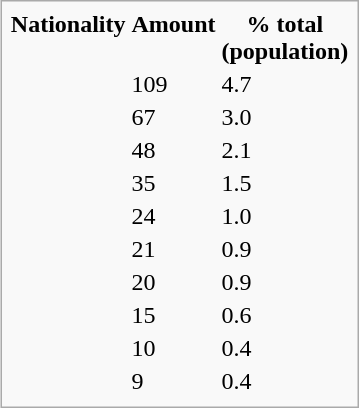<table class="infobox" style="float:right;">
<tr \>
<th>Nationality</th>
<th>Amount</th>
<th>% total<br>(population)</th>
</tr>
<tr>
<td></td>
<td>109</td>
<td>4.7</td>
</tr>
<tr>
<td></td>
<td>67</td>
<td>3.0</td>
</tr>
<tr>
<td></td>
<td>48</td>
<td>2.1</td>
</tr>
<tr>
<td></td>
<td>35</td>
<td>1.5</td>
</tr>
<tr>
<td></td>
<td>24</td>
<td>1.0</td>
</tr>
<tr>
<td></td>
<td>21</td>
<td>0.9</td>
</tr>
<tr>
<td></td>
<td>20</td>
<td>0.9</td>
</tr>
<tr>
<td></td>
<td>15</td>
<td>0.6</td>
</tr>
<tr>
<td></td>
<td>10</td>
<td>0.4</td>
</tr>
<tr>
<td></td>
<td>9</td>
<td>0.4</td>
</tr>
<tr>
</tr>
</table>
